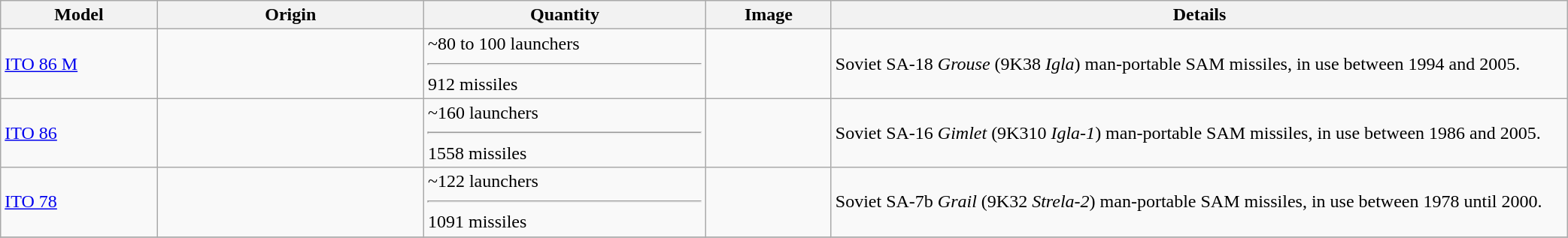<table class="wikitable" style="width:110%">
<tr>
<th style="text-align: center; width:10%;">Model</th>
<th style="text-align: center; width:17%;">Origin</th>
<th style="text-align: center; width:18%;">Quantity</th>
<th style="text-align: center; width:8%;">Image</th>
<th style="text-align: center; width:47%;">Details</th>
</tr>
<tr>
<td><a href='#'>ITO 86 M</a></td>
<td></td>
<td>~80 to 100 launchers<hr>912 missiles</td>
<td></td>
<td>Soviet SA-18 <em>Grouse</em> (9K38 <em>Igla</em>) man-portable SAM missiles, in use between 1994 and 2005.</td>
</tr>
<tr>
<td><a href='#'>ITO 86</a></td>
<td></td>
<td>~160 launchers<hr>1558 missiles</td>
<td></td>
<td>Soviet SA-16 <em>Gimlet</em> (9K310 <em>Igla-1</em>) man-portable SAM missiles, in use between 1986 and 2005.</td>
</tr>
<tr>
<td><a href='#'>ITO 78</a></td>
<td></td>
<td>~122 launchers<hr>1091 missiles</td>
<td></td>
<td>Soviet SA-7b <em>Grail</em> (9K32 <em>Strela-2</em>) man-portable SAM missiles, in use between 1978 until 2000.</td>
</tr>
<tr>
</tr>
</table>
